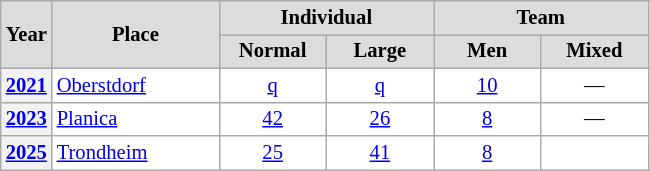<table class="wikitable plainrowheaders" style="background:#fff; font-size:86%; line-height:16px; border:gray solid 1px; border-collapse:collapse;">
<tr style="background:#ccc; text-align:center;">
<th scope="col" rowspan="2" style="background:#dcdcdc; width:25px;">Year</th>
<th scope="col" rowspan="2" style="background:#dcdcdc; width:105px;">Place</th>
<th scope="col" colspan="2" style="background:#dcdcdc; width:130px;">Individual</th>
<th scope="col" colspan="2" style="background:#dcdcdc; width:130px;">Team</th>
</tr>
<tr>
<th scope="col" style="background:#dcdcdc; width:65px;">Normal</th>
<th scope="col" style="background:#dcdcdc; width:65px;">Large</th>
<th scope="col" style="background:#dcdcdc; width:65px;">Men</th>
<th scope="col" style="background:#dcdcdc; width:65px;">Mixed</th>
</tr>
<tr>
<th scope=row align=center><a href='#'>2021</a></th>
<td> <a href='#'>Oberstdorf</a></td>
<td align=center><a href='#'>q</a></td>
<td align=center><a href='#'>q</a></td>
<td align=center><a href='#'>10</a></td>
<td align=center>—</td>
</tr>
<tr>
<th scope=row align=center><a href='#'>2023</a></th>
<td> <a href='#'>Planica</a></td>
<td align=center><a href='#'>42</a></td>
<td align=center><a href='#'>26</a></td>
<td align=center><a href='#'>8</a></td>
<td align=center>—</td>
</tr>
<tr>
<th scope=row align=center><a href='#'>2025</a></th>
<td align=left> <a href='#'>Trondheim</a></td>
<td align=center><a href='#'>25</a></td>
<td align=center><a href='#'>41</a></td>
<td align=center><a href='#'>8</a></td>
<td align=center></td>
</tr>
</table>
